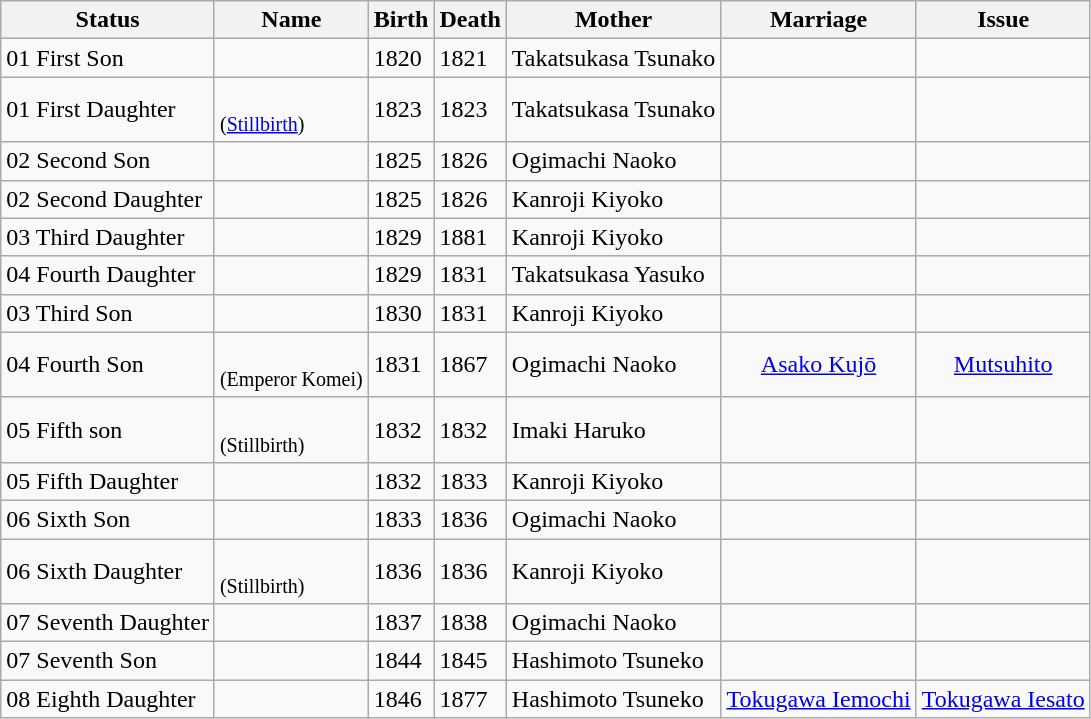<table class="wikitable sortable">
<tr>
<th>Status</th>
<th>Name</th>
<th>Birth</th>
<th>Death</th>
<th>Mother</th>
<th>Marriage</th>
<th>Issue</th>
</tr>
<tr>
<td><span>01</span> First Son</td>
<td></td>
<td>1820</td>
<td>1821</td>
<td>Takatsukasa Tsunako</td>
<td></td>
<td></td>
</tr>
<tr>
<td><span>01</span> First Daughter</td>
<td><br><small>(<a href='#'>Stillbirth</a>)</small></td>
<td>1823</td>
<td>1823</td>
<td>Takatsukasa Tsunako</td>
<td></td>
<td></td>
</tr>
<tr>
<td><span>02</span> Second Son</td>
<td></td>
<td>1825</td>
<td>1826</td>
<td>Ogimachi Naoko</td>
<td></td>
<td></td>
</tr>
<tr>
<td><span>02</span> Second Daughter</td>
<td></td>
<td>1825</td>
<td>1826</td>
<td>Kanroji Kiyoko</td>
<td></td>
<td></td>
</tr>
<tr>
<td><span>03</span> Third Daughter</td>
<td></td>
<td>1829</td>
<td>1881</td>
<td>Kanroji Kiyoko</td>
<td></td>
<td></td>
</tr>
<tr>
<td><span>04</span> Fourth Daughter</td>
<td></td>
<td>1829</td>
<td>1831</td>
<td>Takatsukasa Yasuko</td>
<td></td>
<td></td>
</tr>
<tr>
<td><span>03</span> Third Son</td>
<td></td>
<td>1830</td>
<td>1831</td>
<td>Kanroji Kiyoko</td>
<td></td>
<td></td>
</tr>
<tr>
<td><span>04</span> Fourth Son</td>
<td><br><small>(Emperor Komei)</small></td>
<td>1831</td>
<td>1867</td>
<td>Ogimachi Naoko</td>
<td align="center"><a href='#'>Asako Kujō</a></td>
<td align="center"><a href='#'>Mutsuhito</a></td>
</tr>
<tr>
<td><span>05</span> Fifth son</td>
<td><br><small>(Stillbirth)</small></td>
<td>1832</td>
<td>1832</td>
<td>Imaki Haruko</td>
<td></td>
<td></td>
</tr>
<tr>
<td><span>05</span> Fifth Daughter</td>
<td></td>
<td>1832</td>
<td>1833</td>
<td>Kanroji Kiyoko</td>
<td></td>
<td></td>
</tr>
<tr>
<td><span>06</span> Sixth Son</td>
<td></td>
<td>1833</td>
<td>1836</td>
<td>Ogimachi Naoko</td>
<td></td>
<td></td>
</tr>
<tr>
<td><span>06</span> Sixth Daughter</td>
<td><br><small>(Stillbirth)</small></td>
<td>1836</td>
<td>1836</td>
<td>Kanroji Kiyoko</td>
<td></td>
<td></td>
</tr>
<tr>
<td><span>07</span> Seventh Daughter</td>
<td></td>
<td>1837</td>
<td>1838</td>
<td>Ogimachi Naoko</td>
<td></td>
<td></td>
</tr>
<tr>
<td><span>07</span> Seventh Son</td>
<td></td>
<td>1844</td>
<td>1845</td>
<td>Hashimoto Tsuneko</td>
<td></td>
<td></td>
</tr>
<tr>
<td><span>08</span> Eighth Daughter</td>
<td></td>
<td>1846</td>
<td>1877</td>
<td>Hashimoto Tsuneko</td>
<td><a href='#'>Tokugawa Iemochi</a></td>
<td><a href='#'>Tokugawa Iesato</a></td>
</tr>
</table>
